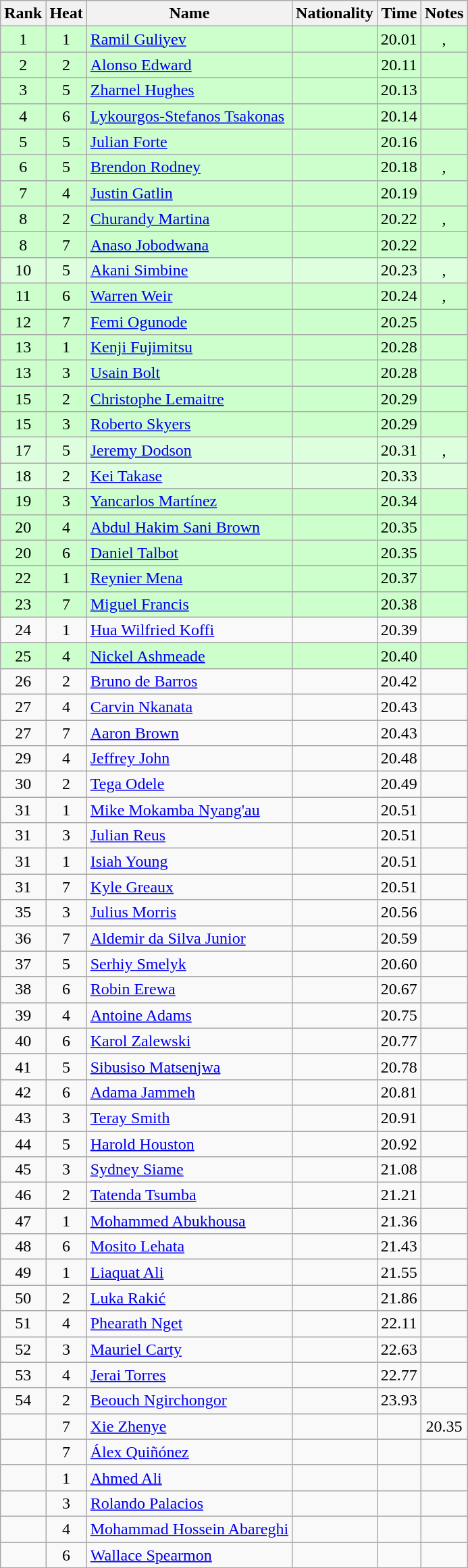<table class="wikitable sortable" style="text-align:center">
<tr>
<th>Rank</th>
<th>Heat</th>
<th>Name</th>
<th>Nationality</th>
<th>Time</th>
<th>Notes</th>
</tr>
<tr bgcolor=ccffcc>
<td>1</td>
<td>1</td>
<td align=left><a href='#'>Ramil Guliyev</a></td>
<td align=left></td>
<td>20.01</td>
<td>, </td>
</tr>
<tr bgcolor=ccffcc>
<td>2</td>
<td>2</td>
<td align=left><a href='#'>Alonso Edward</a></td>
<td align=left></td>
<td>20.11</td>
<td></td>
</tr>
<tr bgcolor=ccffcc>
<td>3</td>
<td>5</td>
<td align=left><a href='#'>Zharnel Hughes</a></td>
<td align=left></td>
<td>20.13</td>
<td></td>
</tr>
<tr bgcolor=ccffcc>
<td>4</td>
<td>6</td>
<td align=left><a href='#'>Lykourgos-Stefanos Tsakonas</a></td>
<td align=left></td>
<td>20.14</td>
<td></td>
</tr>
<tr bgcolor=ccffcc>
<td>5</td>
<td>5</td>
<td align=left><a href='#'>Julian Forte</a></td>
<td align=left></td>
<td>20.16</td>
<td></td>
</tr>
<tr bgcolor=ccffcc>
<td>6</td>
<td>5</td>
<td align=left><a href='#'>Brendon Rodney</a></td>
<td align=left></td>
<td>20.18</td>
<td>, </td>
</tr>
<tr bgcolor=ccffcc>
<td>7</td>
<td>4</td>
<td align=left><a href='#'>Justin Gatlin</a></td>
<td align=left></td>
<td>20.19</td>
<td></td>
</tr>
<tr bgcolor=ccffcc>
<td>8</td>
<td>2</td>
<td align=left><a href='#'>Churandy Martina</a></td>
<td align=left></td>
<td>20.22</td>
<td>, </td>
</tr>
<tr bgcolor=ccffcc>
<td>8</td>
<td>7</td>
<td align=left><a href='#'>Anaso Jobodwana</a></td>
<td align=left></td>
<td>20.22</td>
<td></td>
</tr>
<tr bgcolor=ddffdd>
<td>10</td>
<td>5</td>
<td align=left><a href='#'>Akani Simbine</a></td>
<td align=left></td>
<td>20.23</td>
<td>, </td>
</tr>
<tr bgcolor=ccffcc>
<td>11</td>
<td>6</td>
<td align=left><a href='#'>Warren Weir</a></td>
<td align=left></td>
<td>20.24</td>
<td>, </td>
</tr>
<tr bgcolor=ccffcc>
<td>12</td>
<td>7</td>
<td align=left><a href='#'>Femi Ogunode</a></td>
<td align=left></td>
<td>20.25</td>
<td></td>
</tr>
<tr bgcolor=ccffcc>
<td>13</td>
<td>1</td>
<td align=left><a href='#'>Kenji Fujimitsu</a></td>
<td align=left></td>
<td>20.28</td>
<td></td>
</tr>
<tr bgcolor=ccffcc>
<td>13</td>
<td>3</td>
<td align=left><a href='#'>Usain Bolt</a></td>
<td align=left></td>
<td>20.28</td>
<td></td>
</tr>
<tr bgcolor=ccffcc>
<td>15</td>
<td>2</td>
<td align=left><a href='#'>Christophe Lemaitre</a></td>
<td align=left></td>
<td>20.29</td>
<td></td>
</tr>
<tr bgcolor=ccffcc>
<td>15</td>
<td>3</td>
<td align=left><a href='#'>Roberto Skyers</a></td>
<td align=left></td>
<td>20.29</td>
<td></td>
</tr>
<tr bgcolor=ddffdd>
<td>17</td>
<td>5</td>
<td align=left><a href='#'>Jeremy Dodson</a></td>
<td align=left></td>
<td>20.31</td>
<td>, </td>
</tr>
<tr bgcolor=ddffdd>
<td>18</td>
<td>2</td>
<td align=left><a href='#'>Kei Takase</a></td>
<td align=left></td>
<td>20.33</td>
<td></td>
</tr>
<tr bgcolor=ccffcc>
<td>19</td>
<td>3</td>
<td align=left><a href='#'>Yancarlos Martínez</a></td>
<td align=left></td>
<td>20.34</td>
<td></td>
</tr>
<tr bgcolor=ccffcc>
<td>20</td>
<td>4</td>
<td align=left><a href='#'>Abdul Hakim Sani Brown</a></td>
<td align=left></td>
<td>20.35</td>
<td></td>
</tr>
<tr bgcolor=ccffcc>
<td>20</td>
<td>6</td>
<td align=left><a href='#'>Daniel Talbot</a></td>
<td align=left></td>
<td>20.35</td>
<td></td>
</tr>
<tr bgcolor=ccffcc>
<td>22</td>
<td>1</td>
<td align=left><a href='#'>Reynier Mena</a></td>
<td align=left></td>
<td>20.37</td>
<td></td>
</tr>
<tr bgcolor=ccffcc>
<td>23</td>
<td>7</td>
<td align=left><a href='#'>Miguel Francis</a></td>
<td align=left></td>
<td>20.38</td>
<td></td>
</tr>
<tr>
<td>24</td>
<td>1</td>
<td align=left><a href='#'>Hua Wilfried Koffi</a></td>
<td align=left></td>
<td>20.39</td>
<td></td>
</tr>
<tr bgcolor=ccffcc>
<td>25</td>
<td>4</td>
<td align=left><a href='#'>Nickel Ashmeade</a></td>
<td align=left></td>
<td>20.40</td>
<td></td>
</tr>
<tr>
<td>26</td>
<td>2</td>
<td align=left><a href='#'>Bruno de Barros</a></td>
<td align=left></td>
<td>20.42</td>
<td></td>
</tr>
<tr>
<td>27</td>
<td>4</td>
<td align=left><a href='#'>Carvin Nkanata</a></td>
<td align=left></td>
<td>20.43</td>
<td></td>
</tr>
<tr>
<td>27</td>
<td>7</td>
<td align=left><a href='#'>Aaron Brown</a></td>
<td align=left></td>
<td>20.43</td>
<td></td>
</tr>
<tr>
<td>29</td>
<td>4</td>
<td align=left><a href='#'>Jeffrey John</a></td>
<td align=left></td>
<td>20.48</td>
<td></td>
</tr>
<tr>
<td>30</td>
<td>2</td>
<td align=left><a href='#'>Tega Odele</a></td>
<td align=left></td>
<td>20.49</td>
<td></td>
</tr>
<tr>
<td>31</td>
<td>1</td>
<td align=left><a href='#'>Mike Mokamba Nyang'au</a></td>
<td align=left></td>
<td>20.51</td>
<td></td>
</tr>
<tr>
<td>31</td>
<td>3</td>
<td align=left><a href='#'>Julian Reus</a></td>
<td align=left></td>
<td>20.51</td>
<td></td>
</tr>
<tr>
<td>31</td>
<td>1</td>
<td align=left><a href='#'>Isiah Young</a></td>
<td align=left></td>
<td>20.51</td>
<td></td>
</tr>
<tr>
<td>31</td>
<td>7</td>
<td align=left><a href='#'>Kyle Greaux</a></td>
<td align=left></td>
<td>20.51</td>
<td></td>
</tr>
<tr>
<td>35</td>
<td>3</td>
<td align=left><a href='#'>Julius Morris</a></td>
<td align=left></td>
<td>20.56</td>
<td></td>
</tr>
<tr>
<td>36</td>
<td>7</td>
<td align=left><a href='#'>Aldemir da Silva Junior</a></td>
<td align=left></td>
<td>20.59</td>
<td></td>
</tr>
<tr>
<td>37</td>
<td>5</td>
<td align=left><a href='#'>Serhiy Smelyk</a></td>
<td align=left></td>
<td>20.60</td>
<td></td>
</tr>
<tr>
<td>38</td>
<td>6</td>
<td align=left><a href='#'>Robin Erewa</a></td>
<td align=left></td>
<td>20.67</td>
<td></td>
</tr>
<tr>
<td>39</td>
<td>4</td>
<td align=left><a href='#'>Antoine Adams</a></td>
<td align=left></td>
<td>20.75</td>
<td></td>
</tr>
<tr>
<td>40</td>
<td>6</td>
<td align=left><a href='#'>Karol Zalewski</a></td>
<td align=left></td>
<td>20.77</td>
<td></td>
</tr>
<tr>
<td>41</td>
<td>5</td>
<td align=left><a href='#'>Sibusiso Matsenjwa</a></td>
<td align=left></td>
<td>20.78</td>
<td></td>
</tr>
<tr>
<td>42</td>
<td>6</td>
<td align=left><a href='#'>Adama Jammeh</a></td>
<td align=left></td>
<td>20.81</td>
<td></td>
</tr>
<tr>
<td>43</td>
<td>3</td>
<td align=left><a href='#'>Teray Smith</a></td>
<td align=left></td>
<td>20.91</td>
<td></td>
</tr>
<tr>
<td>44</td>
<td>5</td>
<td align=left><a href='#'>Harold Houston</a></td>
<td align=left></td>
<td>20.92</td>
<td></td>
</tr>
<tr>
<td>45</td>
<td>3</td>
<td align=left><a href='#'>Sydney Siame</a></td>
<td align=left></td>
<td>21.08</td>
<td></td>
</tr>
<tr>
<td>46</td>
<td>2</td>
<td align=left><a href='#'>Tatenda Tsumba</a></td>
<td align=left></td>
<td>21.21</td>
<td></td>
</tr>
<tr>
<td>47</td>
<td>1</td>
<td align=left><a href='#'>Mohammed Abukhousa</a></td>
<td align=left></td>
<td>21.36</td>
<td></td>
</tr>
<tr>
<td>48</td>
<td>6</td>
<td align=left><a href='#'>Mosito Lehata</a></td>
<td align=left></td>
<td>21.43</td>
<td></td>
</tr>
<tr>
<td>49</td>
<td>1</td>
<td align=left><a href='#'>Liaquat Ali</a></td>
<td align=left></td>
<td>21.55</td>
<td></td>
</tr>
<tr>
<td>50</td>
<td>2</td>
<td align=left><a href='#'>Luka Rakić</a></td>
<td align=left></td>
<td>21.86</td>
<td></td>
</tr>
<tr>
<td>51</td>
<td>4</td>
<td align=left><a href='#'>Phearath Nget</a></td>
<td align=left></td>
<td>22.11</td>
<td></td>
</tr>
<tr>
<td>52</td>
<td>3</td>
<td align=left><a href='#'>Mauriel Carty</a></td>
<td align=left></td>
<td>22.63</td>
<td></td>
</tr>
<tr>
<td>53</td>
<td>4</td>
<td align=left><a href='#'>Jerai Torres</a></td>
<td align=left></td>
<td>22.77</td>
<td></td>
</tr>
<tr>
<td>54</td>
<td>2</td>
<td align=left><a href='#'>Beouch Ngirchongor</a></td>
<td align=left></td>
<td>23.93</td>
<td></td>
</tr>
<tr>
<td></td>
<td>7</td>
<td align=left><a href='#'>Xie Zhenye</a></td>
<td align=left></td>
<td></td>
<td>20.35</td>
</tr>
<tr>
<td></td>
<td>7</td>
<td align=left><a href='#'>Álex Quiñónez</a></td>
<td align=left></td>
<td></td>
<td></td>
</tr>
<tr>
<td></td>
<td>1</td>
<td align=left><a href='#'>Ahmed Ali</a></td>
<td align=left></td>
<td></td>
<td></td>
</tr>
<tr>
<td></td>
<td>3</td>
<td align=left><a href='#'>Rolando Palacios</a></td>
<td align=left></td>
<td></td>
<td></td>
</tr>
<tr>
<td></td>
<td>4</td>
<td align=left><a href='#'>Mohammad Hossein Abareghi</a></td>
<td align=left></td>
<td></td>
<td></td>
</tr>
<tr>
<td></td>
<td>6</td>
<td align=left><a href='#'>Wallace Spearmon</a></td>
<td align=left></td>
<td></td>
<td></td>
</tr>
</table>
